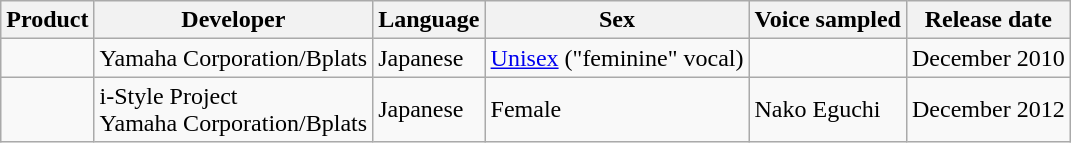<table class="wikitable sortable">
<tr>
<th>Product</th>
<th>Developer</th>
<th>Language</th>
<th>Sex</th>
<th>Voice sampled</th>
<th>Release date</th>
</tr>
<tr>
<td></td>
<td>Yamaha Corporation/Bplats</td>
<td>Japanese</td>
<td><a href='#'>Unisex</a> ("feminine" vocal)</td>
<td></td>
<td>December 2010</td>
</tr>
<tr>
<td></td>
<td>i-Style Project<br>Yamaha Corporation/Bplats</td>
<td>Japanese</td>
<td>Female</td>
<td>Nako Eguchi</td>
<td>December 2012</td>
</tr>
</table>
